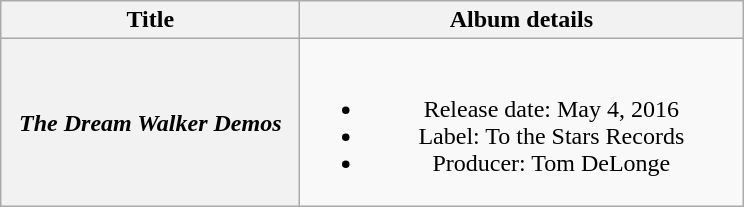<table class="wikitable plainrowheaders" style="text-align:center;">
<tr>
<th scope="col" style="width:12em;">Title</th>
<th scope="col" style="width:18em;">Album details</th>
</tr>
<tr>
<th scope="row"><em>The Dream Walker Demos</em></th>
<td><br><ul><li>Release date: May 4, 2016</li><li>Label: To the Stars Records</li><li>Producer: Tom DeLonge</li></ul></td>
</tr>
</table>
